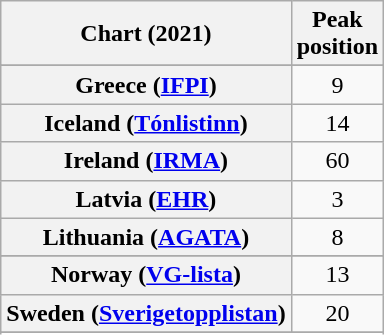<table class="wikitable sortable plainrowheaders" style="text-align:center">
<tr>
<th scope="col">Chart (2021)</th>
<th scope="col">Peak<br>position</th>
</tr>
<tr>
</tr>
<tr>
</tr>
<tr>
<th scope="row">Greece (<a href='#'>IFPI</a>)</th>
<td>9</td>
</tr>
<tr>
<th scope="row">Iceland (<a href='#'>Tónlistinn</a>)</th>
<td>14</td>
</tr>
<tr>
<th scope="row">Ireland (<a href='#'>IRMA</a>)</th>
<td>60</td>
</tr>
<tr>
<th scope="row">Latvia (<a href='#'>EHR</a>)</th>
<td>3</td>
</tr>
<tr>
<th scope="row">Lithuania (<a href='#'>AGATA</a>)</th>
<td>8</td>
</tr>
<tr>
</tr>
<tr>
<th scope="row">Norway (<a href='#'>VG-lista</a>)</th>
<td>13</td>
</tr>
<tr>
<th scope="row">Sweden (<a href='#'>Sverigetopplistan</a>)</th>
<td>20</td>
</tr>
<tr>
</tr>
<tr>
</tr>
</table>
